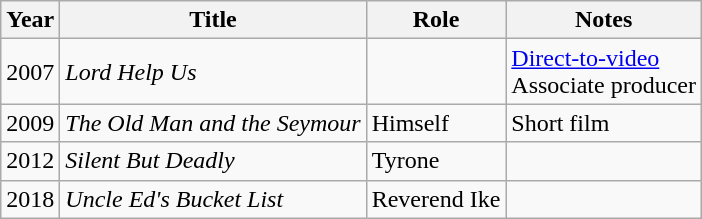<table class="wikitable">
<tr>
<th>Year</th>
<th>Title</th>
<th>Role</th>
<th>Notes</th>
</tr>
<tr>
<td>2007</td>
<td><em>Lord Help Us</em></td>
<td></td>
<td><a href='#'>Direct-to-video</a><br> Associate producer</td>
</tr>
<tr>
<td>2009</td>
<td><em>The Old Man and the Seymour</em></td>
<td>Himself</td>
<td>Short film</td>
</tr>
<tr>
<td>2012</td>
<td><em>Silent But Deadly</em></td>
<td>Tyrone</td>
<td></td>
</tr>
<tr>
<td>2018</td>
<td><em>Uncle Ed's Bucket List</em></td>
<td>Reverend Ike</td>
<td></td>
</tr>
</table>
